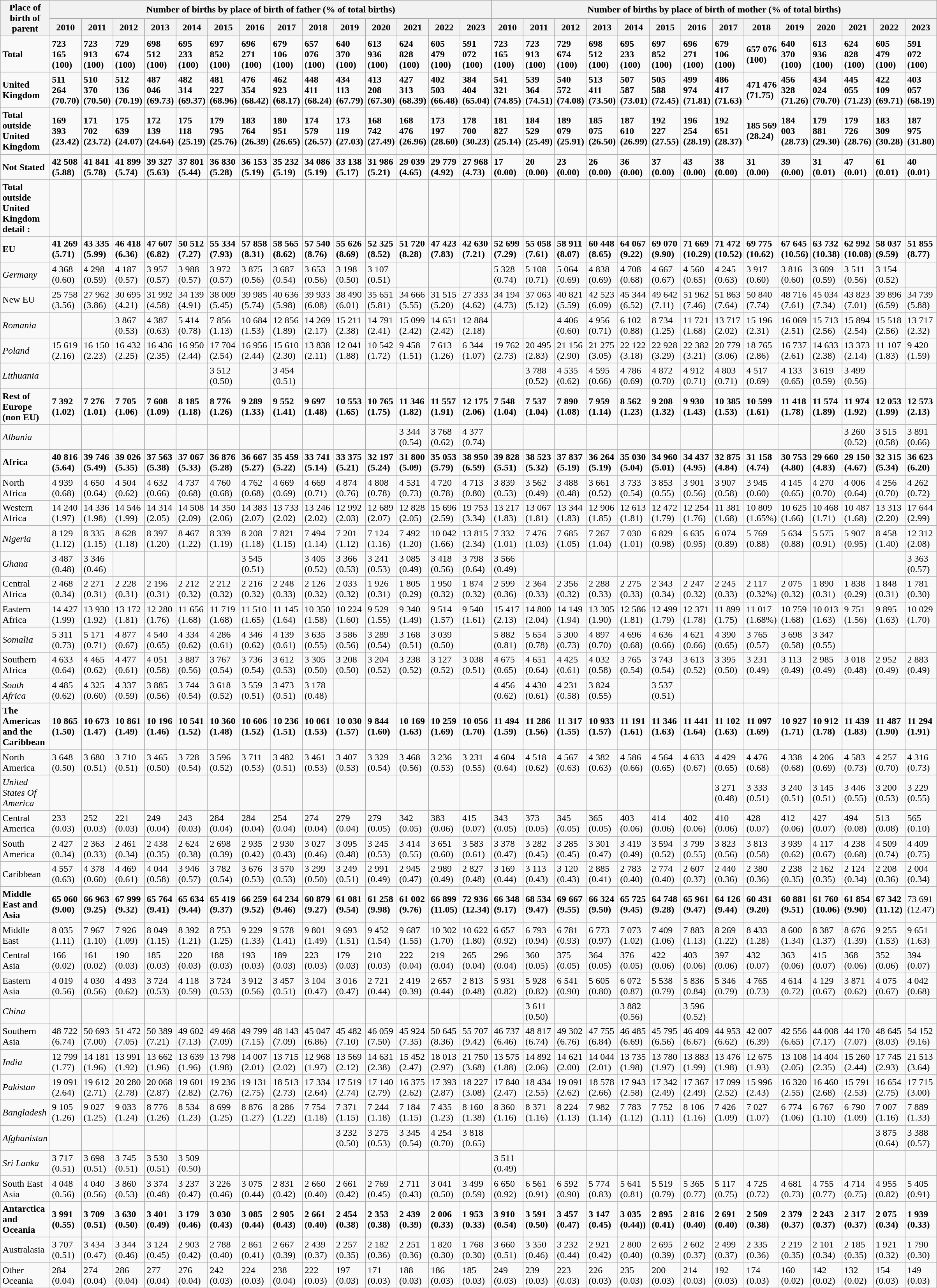<table class="wikitable mw-collapsible mw-collapsed">
<tr>
<th rowspan="2">Place of birth of parent</th>
<th colspan="14">Number of births by place of birth of father (% of total births)</th>
<th colspan="14">Number of births by place of birth of mother (% of total births)</th>
</tr>
<tr>
<th>2010</th>
<th>2011</th>
<th>2012</th>
<th>2013</th>
<th>2014</th>
<th>2015</th>
<th>2016</th>
<th>2017</th>
<th>2018</th>
<th>2019</th>
<th>2020</th>
<th>2021</th>
<th>2022</th>
<th>2023</th>
<th>2010</th>
<th>2011</th>
<th>2012</th>
<th>2013</th>
<th>2014</th>
<th>2015</th>
<th>2016</th>
<th>2017</th>
<th>2018</th>
<th>2019</th>
<th>2020</th>
<th>2021</th>
<th>2022</th>
<th>2023</th>
</tr>
<tr>
<td><strong>Total</strong></td>
<td><strong>723 165 (100)</strong></td>
<td><strong>723 913 (100)</strong></td>
<td><strong>729 674 (100)</strong></td>
<td><strong>698 512 (100)</strong></td>
<td><strong>695 233 (100)</strong></td>
<td><strong>697 852 (100)</strong></td>
<td><strong>696 271 (100)</strong></td>
<td><strong>679 106 (100)</strong></td>
<td><strong>657 076 (100)</strong></td>
<td><strong>640 370 (100)</strong></td>
<td><strong>613 936 (100)</strong></td>
<td><strong>624 828 (100)</strong></td>
<td><strong>605 479 (100)</strong></td>
<td><strong> 591 072 (100)</strong></td>
<td><strong>723 165 (100)</strong></td>
<td><strong>723 913 (100)</strong></td>
<td><strong>729 674 (100)</strong></td>
<td><strong>698 512 (100)</strong></td>
<td><strong>695 233 (100)</strong></td>
<td><strong>697 852 (100)</strong></td>
<td><strong>696 271 (100)</strong></td>
<td><strong>679 106 (100)</strong></td>
<td><strong>657 076 (100)</strong></td>
<td><strong>640 370 (100)</strong></td>
<td><strong>613 936 (100)</strong></td>
<td><strong>624 828 (100)</strong></td>
<td><strong>605 479  (100)</strong></td>
<td><strong>591 072 (100)</strong></td>
</tr>
<tr>
<td><strong>United Kingdom</strong></td>
<td><strong> 511 264 (70.70)</strong></td>
<td><strong>510 370 (70.50)</strong></td>
<td><strong>512 136 (70.19)</strong></td>
<td><strong>487 046 (69.73)</strong></td>
<td><strong>482 314 (69.37)</strong></td>
<td><strong>481 227 (68.96)</strong></td>
<td><strong>476 354 (68.42)</strong></td>
<td><strong>462 923 (68.17)</strong></td>
<td><strong>448 411 (68.24)</strong></td>
<td><strong>434 113 (67.79)</strong></td>
<td><strong>413 208 (67.30)</strong></td>
<td><strong>427 313 (68.39)</strong></td>
<td><strong>402 503 (66.48)</strong></td>
<td><strong> 384 404 (65.04)</strong></td>
<td><strong>541 321 (74.85)</strong></td>
<td><strong>539 364 (74.51)</strong></td>
<td><strong>540 572 (74.08)</strong></td>
<td><strong>513 411 (73.50)</strong></td>
<td><strong>507 587 (73.01)</strong></td>
<td><strong>505 588 (72.45)</strong></td>
<td><strong>499 974 (71.81)</strong></td>
<td><strong>486 417 (71.63)</strong></td>
<td><strong>471 476 (71.75)</strong></td>
<td><strong>456 328 (71.26)</strong></td>
<td><strong>434 024 (70.70)</strong></td>
<td><strong>445 055 (71.23)</strong></td>
<td><strong>422 109 (69.71)</strong></td>
<td><strong>403 057 (68.19)</strong></td>
</tr>
<tr>
<td><strong>Total outside United Kingdom</strong></td>
<td><strong>169 393 (23.42)</strong></td>
<td><strong>171 702 (23.72)</strong></td>
<td><strong>175 639 (24.07)</strong></td>
<td><strong>172 139 (24.64)</strong></td>
<td><strong>175 118 (25.19)</strong></td>
<td><strong>179 795 (25.76)</strong></td>
<td><strong>183 764 (26.39)</strong></td>
<td><strong>180 951 (26.65)</strong></td>
<td><strong>174 579 (26.57)</strong></td>
<td><strong>173 119 (27.03)</strong></td>
<td><strong>168 742 (27.49)</strong></td>
<td><strong>168 476 (26.96)</strong></td>
<td><strong>173 197 (28.60)</strong></td>
<td><strong>178 700 (30.23)</strong></td>
<td><strong>181 827 (25.14)</strong></td>
<td><strong>184 529 (25.49)</strong></td>
<td><strong>189 079 (25.91)</strong></td>
<td><strong>185 075 (26.50)</strong></td>
<td><strong>187 610 (26.99)</strong></td>
<td><strong>192 227 (27.55)</strong></td>
<td><strong>196 254 (28.19)</strong></td>
<td><strong>192 651 (28.37)</strong></td>
<td><strong>185 569 (28.24)</strong></td>
<td><strong>184 003 (28.73)</strong></td>
<td><strong>179 881 (29.30)</strong></td>
<td><strong>179 726 (28.76)</strong></td>
<td><strong>183 309 (30.28)</strong></td>
<td><strong>187 975 (31.80)</strong></td>
</tr>
<tr>
<td><strong>Not Stated</strong></td>
<td><strong>42 508 (5.88)</strong></td>
<td><strong>41 841 (5.78)</strong></td>
<td><strong>41 899 (5.74)</strong></td>
<td><strong>39 327 (5.63)</strong></td>
<td><strong>37 801 (5.44)</strong></td>
<td><strong>36 830 (5.28)</strong></td>
<td><strong>36 153 (5.19)</strong></td>
<td><strong>35 232 (5.19)</strong></td>
<td><strong>34 086 (5.19)</strong></td>
<td><strong>33 138 (5.17)</strong></td>
<td><strong>31 986 (5.21)</strong></td>
<td><strong>29 039 (4.65)</strong></td>
<td><strong>29 779 (4.92)</strong></td>
<td><strong>27 968 (4.73)</strong></td>
<td><strong>17 (0.00)</strong></td>
<td><strong>20 (0.00)</strong></td>
<td><strong>23 (0.00)</strong></td>
<td><strong>26 (0.00)</strong></td>
<td><strong>36 (0.00)</strong></td>
<td><strong>37 (0.00)</strong></td>
<td><strong>43 (0.00)</strong></td>
<td><strong>38 (0.00)</strong></td>
<td><strong>31 (0.00)</strong></td>
<td><strong>39 (0.00)</strong></td>
<td><strong>31 (0.01)</strong></td>
<td><strong>47 (0.01)</strong></td>
<td><strong>61 (0.01)</strong></td>
<td><strong>40 (0.01)</strong></td>
</tr>
<tr>
<td><strong>Total outside United Kingdom detail :</strong></td>
<td></td>
<td></td>
<td></td>
<td></td>
<td></td>
<td></td>
<td></td>
<td></td>
<td></td>
<td></td>
<td></td>
<td></td>
<td></td>
<td></td>
<td></td>
<td></td>
<td></td>
<td></td>
<td></td>
<td></td>
<td></td>
<td></td>
<td></td>
<td></td>
<td></td>
<td></td>
<td></td>
</tr>
<tr>
<td><strong>EU</strong></td>
<td><strong>41 269 (5.71)</strong></td>
<td><strong>43 335 (5.99)</strong></td>
<td><strong>46 418 (6.36)</strong></td>
<td><strong>47 607 (6.82)</strong></td>
<td><strong>50 512 (7.27)</strong></td>
<td><strong>55 334 (7.93)</strong></td>
<td><strong>57 858 (8.31)</strong></td>
<td><strong>58 565 (8.62)</strong></td>
<td><strong>57 540 (8.76)</strong></td>
<td><strong>55 626 (8.69)</strong></td>
<td><strong>52 325 (8.52)</strong></td>
<td><strong>51 720 (8.28)</strong></td>
<td><strong>47 423 (7.83)</strong></td>
<td><strong> 42 630 (7.21)</strong></td>
<td><strong>52 699 (7.29)</strong></td>
<td><strong>55 058 (7.61)</strong></td>
<td><strong>58 911 (8.07)</strong></td>
<td><strong>60 448 (8.65)</strong></td>
<td><strong>64 067 (9.22)</strong></td>
<td><strong>69 070 (9.90)</strong></td>
<td><strong>71 669 (10.29)</strong></td>
<td><strong>71 472 (10.52)</strong></td>
<td><strong>69 775 (10.62)</strong></td>
<td><strong>67 645 (10.56)</strong></td>
<td><strong>63 732 (10.38)</strong></td>
<td><strong>62 992 (10.08)</strong></td>
<td><strong>58 037 (9.59)</strong></td>
<td><strong>51 855 (8.77)</strong></td>
</tr>
<tr>
<td><em>Germany</em></td>
<td>4 368 (0.60)</td>
<td>4 298 (0.59)</td>
<td>4 187 (0.57)</td>
<td>3 957 (0.57)</td>
<td>3 988 (0.57)</td>
<td>3 972 (0.57)</td>
<td>3 875 (0.56)</td>
<td>3 687 (0.54)</td>
<td>3 653 (0.56)</td>
<td>3 198 (0.50)</td>
<td>3 107 (0.51)</td>
<td></td>
<td></td>
<td></td>
<td>5 328 (0.74)</td>
<td>5 108 (0.71)</td>
<td>5 064 (0.69)</td>
<td>4 838 (0.69)</td>
<td>4 708 (0.68)</td>
<td>4 667 (0.67)</td>
<td>4 560 (0.65)</td>
<td>4 245 (0.63)</td>
<td>3 917 (0.60)</td>
<td>3 816 (0.60)</td>
<td>3 609 (0.59)</td>
<td>3 511 (0.56)</td>
<td>3 154 (0.52)</td>
<td></td>
</tr>
<tr>
<td>New EU</td>
<td>25 758 (3.56)</td>
<td>27 962 (3.86)</td>
<td>30 695 (4.21)</td>
<td>31 992 (4.58)</td>
<td>34 139 (4.91)</td>
<td>38 009 (5.45)</td>
<td>39 985 (5.74)</td>
<td>40 636 (5.98)</td>
<td>39 933 (6.08)</td>
<td>38 490 (6.01)</td>
<td>35 651 (5.81)</td>
<td>34 666 (5.55)</td>
<td>31 515 (5.20)</td>
<td>27 333 (4.62)</td>
<td>34 194 (4.73)</td>
<td>37 063 (5.12)</td>
<td>40 821 (5.59)</td>
<td>42 523 (6.09)</td>
<td>45 344 (6.52)</td>
<td>49 642 (7.11)</td>
<td>51 962 (7.46)</td>
<td>51 863 (7.64)</td>
<td>50 840 (7.74)</td>
<td>48 716 (7.61)</td>
<td>45 034 (7.34)</td>
<td>43 823 (7.01)</td>
<td>39 896 (6.59)</td>
<td>34 739 (5.88)</td>
</tr>
<tr>
<td><em>Romania</em></td>
<td></td>
<td></td>
<td>3 867 (0.53)</td>
<td>4 387 (0.63)</td>
<td>5 414 (0.78)</td>
<td>7 856 (1.13)</td>
<td>10 684 (1.53)</td>
<td>12 856 (1.89)</td>
<td>14 269 (2.17)</td>
<td>15 211 (2.38)</td>
<td>14 791 (2.41)</td>
<td>15 099 (2.42)</td>
<td>14 651 (2.42)</td>
<td>12 884 (2.18)</td>
<td></td>
<td></td>
<td>4 406 (0.60)</td>
<td>4 956 (0.71)</td>
<td>6 102 (0.88)</td>
<td>8 734 (1.25)</td>
<td>11 721 (1.68)</td>
<td>13 717 (2.02)</td>
<td>15 196 (2.31)</td>
<td>16 069 (2.51)</td>
<td>15 713 (2.56)</td>
<td>15 894 (2.54)</td>
<td>15 518 (2.56)</td>
<td>13 717 (2.32)</td>
</tr>
<tr>
<td><em>Poland</em></td>
<td>15 619 (2.16)</td>
<td>16 150 (2.23)</td>
<td>16 432 (2.25)</td>
<td>16 436 (2.35)</td>
<td>16 950 (2.44)</td>
<td>17 704 (2.54)</td>
<td>16 956 (2.44)</td>
<td>15 610 (2.30)</td>
<td>13 838 (2.11)</td>
<td>12 041 (1.88)</td>
<td>10 542 (1.72)</td>
<td>9 458 (1.51)</td>
<td>7 613 (1.26)</td>
<td>6 344 (1.07)</td>
<td>19 762 (2.73)</td>
<td>20 495 (2.83)</td>
<td>21 156 (2.90)</td>
<td>21 275 (3.05)</td>
<td>22 122 (3.18)</td>
<td>22 928 (3.29)</td>
<td>22 382 (3.21)</td>
<td>20 779 (3.06)</td>
<td>18 765 (2.86)</td>
<td>16 737 (2.61)</td>
<td>14 633 (2.38)</td>
<td>13 373 (2.14)</td>
<td>11 107 (1.83)</td>
<td>9 420 (1.59)</td>
</tr>
<tr>
<td><em>Lithuania</em></td>
<td></td>
<td></td>
<td></td>
<td></td>
<td></td>
<td>3 512 (0.50)</td>
<td></td>
<td>3 454 (0.51)</td>
<td></td>
<td></td>
<td></td>
<td></td>
<td></td>
<td></td>
<td></td>
<td>3 788 (0.52)</td>
<td>4 535 (0.62)</td>
<td>4 595 (0.66)</td>
<td>4 786 (0.69)</td>
<td>4 872 (0.70)</td>
<td>4 912 (0.71)</td>
<td>4 803 (0.71)</td>
<td>4 517 (0.69)</td>
<td>4 133 (0.65)</td>
<td>3 619 (0.59)</td>
<td>3 499 (0.56)</td>
<td></td>
<td></td>
</tr>
<tr>
<td><strong>Rest of Europe (non EU)</strong></td>
<td><strong>7 392 (1.02)</strong></td>
<td><strong>7 276 (1.01)</strong></td>
<td><strong>7 705 (1.06)</strong></td>
<td><strong>7 608 (1.09)</strong></td>
<td><strong>8 185 (1.18)</strong></td>
<td><strong>8 776 (1.26)</strong></td>
<td><strong>9 289 (1.33)</strong></td>
<td><strong>9 552 (1.41)</strong></td>
<td><strong>9 697 (1.48)</strong></td>
<td><strong>10 553 (1.65)</strong></td>
<td><strong>10 765 (1.75)</strong></td>
<td><strong>11 346 (1.82)</strong></td>
<td><strong>11 557 (1.91)</strong></td>
<td><strong>12 175 (2.06)</strong></td>
<td><strong>7 548 (1.04)</strong></td>
<td><strong>7 537 (1.04)</strong></td>
<td><strong>7 890 (1.08)</strong></td>
<td><strong>7 959 (1.14)</strong></td>
<td><strong>8 562 (1.23)</strong></td>
<td><strong>9 208 (1.32)</strong></td>
<td><strong>9 930 (1.43)</strong></td>
<td><strong>10 385 (1.53)</strong></td>
<td><strong>10 599 (1.61)</strong></td>
<td><strong>11 418 (1.78)</strong></td>
<td><strong>11 574 (1.89)</strong></td>
<td><strong>11 974 (1.92)</strong></td>
<td><strong>12 053 (1.99)</strong></td>
<td><strong>12 573 (2.13)</strong></td>
</tr>
<tr>
<td><em>Albania</em></td>
<td></td>
<td></td>
<td></td>
<td></td>
<td></td>
<td></td>
<td></td>
<td></td>
<td></td>
<td></td>
<td></td>
<td>3 344 (0.54)</td>
<td>3 768 (0.62)</td>
<td>4 377 (0.74)</td>
<td></td>
<td></td>
<td></td>
<td></td>
<td></td>
<td></td>
<td></td>
<td></td>
<td></td>
<td></td>
<td></td>
<td>3 260 (0.52)</td>
<td>3 515 (0.58)</td>
<td>3 891 (0.66)</td>
</tr>
<tr>
<td><strong>Africa</strong></td>
<td><strong>40 816 (5.64)</strong></td>
<td><strong>39 746 (5.49)</strong></td>
<td><strong>39 026 (5.35)</strong></td>
<td><strong>37 563 (5.38)</strong></td>
<td><strong>37 067 (5.33)</strong></td>
<td><strong>36 876 (5.28)</strong></td>
<td><strong>36 667 (5.27)</strong></td>
<td><strong>35 459 (5.22)</strong></td>
<td><strong>33 741 (5.14)</strong></td>
<td><strong>33 375 (5.21)</strong></td>
<td><strong>32 197 (5.24)</strong></td>
<td><strong>31 800 (5.09)</strong></td>
<td><strong>35 053 (5.79)</strong></td>
<td><strong> 38 950 (6.59)</strong></td>
<td><strong>39 828 (5.51)</strong></td>
<td><strong>38 523 (5.32)</strong></td>
<td><strong>37 837 (5.19)</strong></td>
<td><strong>36 264 (5.19)</strong></td>
<td><strong>35 030 (5.04)</strong></td>
<td><strong>34 960 (5.01)</strong></td>
<td><strong>34 437 (4.95)</strong></td>
<td><strong>32 875 (4.84)</strong></td>
<td><strong>31 158 (4.74)</strong></td>
<td><strong>30 753 (4.80)</strong></td>
<td><strong>29 660 (4.83)</strong></td>
<td><strong>29 150 (4.67)</strong></td>
<td><strong>32 315 (5.34)</strong></td>
<td><strong>36 623 (6.20)</strong></td>
</tr>
<tr>
<td>North Africa</td>
<td>4 939 (0.68)</td>
<td>4 650 (0.64)</td>
<td>4 504 (0.62)</td>
<td>4 632 (0.66)</td>
<td>4 737 (0.68)</td>
<td>4 760 (0.68)</td>
<td>4 762 (0.68)</td>
<td>4 669 (0.69)</td>
<td>4 669 (0.71)</td>
<td>4 874 (0.76)</td>
<td>4 808 (0.78)</td>
<td>4 531 (0.73)</td>
<td>4 720 (0.78)</td>
<td>4 713 (0.80)</td>
<td>3 839 (0.53)</td>
<td>3 562 (0.49)</td>
<td>3 488 (0.48)</td>
<td>3 661 (0.52)</td>
<td>3 733 (0.54)</td>
<td>3 853 (0.55)</td>
<td>3 901 (0.56)</td>
<td>3 907 (0.58)</td>
<td>3 945 (0.60)</td>
<td>4 145 (0.65)</td>
<td>4 270 (0.70)</td>
<td>4 006 (0.64)</td>
<td>4 256 (0.70)</td>
<td>4 262 (0.72)</td>
</tr>
<tr>
<td>Western Africa</td>
<td>14 240 (1.97)</td>
<td>14 336 (1.98)</td>
<td>14 546 (1.99)</td>
<td>14 314 (2.05)</td>
<td>14 508 (2.09)</td>
<td>14 350 (2.06)</td>
<td>14 383 (2.07)</td>
<td>13 733 (2.02)</td>
<td>13 246 (2.02)</td>
<td>12 992 (2.03)</td>
<td>12 689 (2.07)</td>
<td>12 828 (2.05)</td>
<td>15 696 (2.59)</td>
<td>19 753 (3.34)</td>
<td>13 217 (1.83)</td>
<td>13 067 (1.81)</td>
<td>13 344 (1.83)</td>
<td>12 906 (1.85)</td>
<td>12 613 (1.81)</td>
<td>12 472 (1.79)</td>
<td>12 254 (1.76)</td>
<td>11 381 (1.68)</td>
<td>10 809 (1.65%)</td>
<td>10 625 (1.66)</td>
<td>10 468 (1.71)</td>
<td>10 487 (1.68)</td>
<td>13 313 (2.20)</td>
<td>17 644 (2.99)</td>
</tr>
<tr>
<td><em>Nigeria</em></td>
<td>8 129 (1.12)</td>
<td>8 335 (1.15)</td>
<td>8 628 (1.18)</td>
<td>8 397 (1.20)</td>
<td>8 467 (1.22)</td>
<td>8 339 (1.19)</td>
<td>8 208 (1.18)</td>
<td>7 821 (1.15)</td>
<td>7 494 (1.14)</td>
<td>7 201 (1.12)</td>
<td>7 124 (1.16)</td>
<td>7 492 (1.20)</td>
<td>10 042 (1.66)</td>
<td>13 815 (2.34)</td>
<td>7 332 (1.01)</td>
<td>7 476 (1.03)</td>
<td>7 685 (1.05)</td>
<td>7 267 (1.04)</td>
<td>7 030 (1.01)</td>
<td>6 829 (0.98)</td>
<td>6 635 (0.95)</td>
<td>6 074 (0.89)</td>
<td>5 769 (0.88)</td>
<td>5 634 (0.88)</td>
<td>5 575 (0.91)</td>
<td>5 907 (0.95)</td>
<td>8 458 (1.40)</td>
<td>12 312 (2.08)</td>
</tr>
<tr>
<td><em>Ghana</em></td>
<td>3 487 (0.48)</td>
<td>3 346 (0.46)</td>
<td></td>
<td></td>
<td></td>
<td></td>
<td>3 545 (0.51)</td>
<td></td>
<td>3 405 (0.52)</td>
<td>3 366 (0.53)</td>
<td>3 241 (0.53)</td>
<td>3 085 (0.49)</td>
<td>3 418 (0.56)</td>
<td>3 798 (0.64)</td>
<td>3 566 (0.49)</td>
<td></td>
<td></td>
<td></td>
<td></td>
<td></td>
<td></td>
<td></td>
<td></td>
<td></td>
<td></td>
<td></td>
<td></td>
<td>3 363 (0.57)</td>
</tr>
<tr>
<td>Central Africa</td>
<td>2 468 (0.34)</td>
<td>2 271 (0.31)</td>
<td>2 228 (0.31)</td>
<td>2 196 (0.31)</td>
<td>2 212 (0.32)</td>
<td>2 212 (0.32)</td>
<td>2 216 (0.32)</td>
<td>2 248 (0.33)</td>
<td>2 126 (0.32)</td>
<td>2 033 (0.32)</td>
<td>1 926 (0.31)</td>
<td>1 805 (0.29)</td>
<td>1 950 (0.32)</td>
<td>1 874 (0.32)</td>
<td>2 599 (0.36)</td>
<td>2 364 (0.33)</td>
<td>2 356 (0.32)</td>
<td>2 288 (0.33)</td>
<td>2 275 (0.33)</td>
<td>2 343 (0.34)</td>
<td>2 247 (0.32)</td>
<td>2 245 (0.33)</td>
<td>2 117 (0.32%)</td>
<td>2 075 (0.32)</td>
<td>1 890 (0.31)</td>
<td>1 838 (0.29)</td>
<td>1 848 (0.31)</td>
<td>1 781 (0.30)</td>
</tr>
<tr>
<td>Eastern Africa</td>
<td>14 427 (1.99)</td>
<td>13 930 (1.92)</td>
<td>13 172 (1.81)</td>
<td>12 280 (1.76)</td>
<td>11 656 (1.68)</td>
<td>11 719 (1.68)</td>
<td>11 510 (1.65)</td>
<td>11 145 (1.64)</td>
<td>10 350 (1.58)</td>
<td>10 224 (1.60)</td>
<td>9 529 (1.55)</td>
<td>9 340 (1.49)</td>
<td>9 514 (1.57)</td>
<td>9 540 (1.61)</td>
<td>15 417 (2.13)</td>
<td>14 800 (2.04)</td>
<td>14 149 (1.94)</td>
<td>13 305 (1.90)</td>
<td>12 586 (1.81)</td>
<td>12 499 (1.79)</td>
<td>12 371 (1.78)</td>
<td>11 899 (1.75)</td>
<td>11 017 (1.68%)</td>
<td>10 759 (1.68)</td>
<td>10 013 (1.63)</td>
<td>9 751 (1.56)</td>
<td>9 895 (1.63)</td>
<td>10 029 (1.70)</td>
</tr>
<tr>
<td><em>Somalia</em></td>
<td>5 311 (0.73)</td>
<td>5 171 (0.71)</td>
<td>4 877 (0.67)</td>
<td>4 540 (0.65)</td>
<td>4 334 (0.62)</td>
<td>4 286 (0.61)</td>
<td>4 346 (0.62)</td>
<td>4 139 (0.61)</td>
<td>3 635 (0.55)</td>
<td>3 586 (0.56)</td>
<td>3 289 (0.54)</td>
<td>3 168 (0.51)</td>
<td>3 039 (0.50)</td>
<td></td>
<td>5 882 (0.81)</td>
<td>5 654 (0.78)</td>
<td>5 300 (0.73)</td>
<td>4 897 (0.70)</td>
<td>4 696 (0.68)</td>
<td>4 636 (0.66)</td>
<td>4 621 (0.66)</td>
<td>4 390 (0.65)</td>
<td>3 765 (0.57)</td>
<td>3 698 (0.58)</td>
<td>3 347 (0.55)</td>
<td></td>
<td></td>
<td></td>
</tr>
<tr>
<td>Southern Africa</td>
<td>4 633 (0.64)</td>
<td>4 465 (0.62)</td>
<td>4 477 (0.61)</td>
<td>4 051 (0.58)</td>
<td>3 887 (0.56)</td>
<td>3 767 (0.54)</td>
<td>3 736 (0.54)</td>
<td>3 612 (0.53)</td>
<td>3 305 (0.50)</td>
<td>3 208 (0.50)</td>
<td>3 204 (0.52)</td>
<td>3 238 (0.52)</td>
<td>3 127 (0.52)</td>
<td>3 038 (0.51)</td>
<td>4 675 (0.65)</td>
<td>4 651 (0.64)</td>
<td>4 425 (0.61)</td>
<td>4 032 (0.58)</td>
<td>3 765 (0.54)</td>
<td>3 743 (0.54)</td>
<td>3 613 (0.52)</td>
<td>3 395 (0.50)</td>
<td>3 231 (0.49)</td>
<td>3 113 (0.49)</td>
<td>2 985 (0.49)</td>
<td>3 018 (0.48)</td>
<td>2 952 (0.49)</td>
<td>2 883 (0.49)</td>
</tr>
<tr>
<td><em>South Africa</em></td>
<td>4 485 (0.62)</td>
<td>4 325 (0.60)</td>
<td>4 337 (0.59)</td>
<td>3 885 (0.56)</td>
<td>3 744 (0.54)</td>
<td>3 618 (0.52)</td>
<td>3 559 (0.51)</td>
<td>3 473 (0.51)</td>
<td>3 178 (0.48)</td>
<td></td>
<td></td>
<td></td>
<td></td>
<td></td>
<td>4 456 (0.62)</td>
<td>4 430 (0.61)</td>
<td>4 231 (0.58)</td>
<td>3 824 (0.55)</td>
<td></td>
<td>3 537 (0.51)</td>
<td></td>
<td></td>
<td></td>
<td></td>
<td></td>
<td></td>
<td></td>
<td></td>
</tr>
<tr>
<td><strong>The Americas and the Caribbean</strong></td>
<td><strong>10 865 (1.50)</strong></td>
<td><strong>10 673 (1.47)</strong></td>
<td><strong>10 861 (1.49)</strong></td>
<td><strong>10 196 (1.46)</strong></td>
<td><strong>10 541 (1.52)</strong></td>
<td><strong>10 360 (1.48)</strong></td>
<td><strong>10 606 (1.52)</strong></td>
<td><strong>10 236 (1.51)</strong></td>
<td><strong>10 061 (1.53)</strong></td>
<td><strong>10 030 (1.57)</strong></td>
<td><strong>9 844 (1.60)</strong></td>
<td><strong>10 169 (1.63)</strong></td>
<td><strong>10 259 (1.69)</strong></td>
<td><strong>10 056 (1.70)</strong></td>
<td><strong>11 494 (1.59)</strong></td>
<td><strong>11 286 (1.56)</strong></td>
<td><strong>11 317 (1.55)</strong></td>
<td><strong>10 933 (1.57)</strong></td>
<td><strong>11 191 (1.61)</strong></td>
<td><strong>11 346 (1.63)</strong></td>
<td><strong>11 441 (1.64)</strong></td>
<td><strong>11 102 (1.63)</strong></td>
<td><strong>11 097 (1.69)</strong></td>
<td><strong>10 927 (1.71)</strong></td>
<td><strong>10 912 (1.78)</strong></td>
<td><strong>11 439 (1.83)</strong></td>
<td><strong>11 487 (1.90)</strong></td>
<td><strong>11 294 (1.91)</strong></td>
</tr>
<tr>
<td>North America</td>
<td>3 648 (0.50)</td>
<td>3 680 (0.51)</td>
<td>3 710 (0.51)</td>
<td>3 465 (0.50)</td>
<td>3 728 (0.54)</td>
<td>3 596 (0.52)</td>
<td>3 711 (0.53)</td>
<td>3 482 (0.51)</td>
<td>3 461 (0.53)</td>
<td>3 407 (0.53)</td>
<td>3 329 (0.54)</td>
<td>3 468 (0.56)</td>
<td>3 236 (0.53)</td>
<td>3 231 (0.55)</td>
<td>4 604 (0.64)</td>
<td>4 518 (0.62)</td>
<td>4 567 (0.63)</td>
<td>4 382 (0.63)</td>
<td>4 586 (0.66)</td>
<td>4 564 (0.65)</td>
<td>4 633 (0.67)</td>
<td>4 429 (0.65)</td>
<td>4 476 (0.68)</td>
<td>4 338 (0.68)</td>
<td>4 206 (0.69)</td>
<td>4 583 (0.73)</td>
<td>4 257 (0.70)</td>
<td>4 316 (0.73)</td>
</tr>
<tr>
<td><em>United States Of America</em></td>
<td></td>
<td></td>
<td></td>
<td></td>
<td></td>
<td></td>
<td></td>
<td></td>
<td></td>
<td></td>
<td></td>
<td></td>
<td></td>
<td></td>
<td></td>
<td></td>
<td></td>
<td></td>
<td></td>
<td></td>
<td></td>
<td>3 271 (0.48)</td>
<td>3 333 (0.51)</td>
<td>3 240 (0.51)</td>
<td>3 145 (0.51)</td>
<td>3 446 (0.55)</td>
<td>3 200 (0.53)</td>
<td>3 229 (0.55)</td>
</tr>
<tr>
<td>Central America</td>
<td>233 (0.03)</td>
<td>252 (0.03)</td>
<td>221 (0.03)</td>
<td>249 (0.04)</td>
<td>243 (0.03)</td>
<td>284 (0.04)</td>
<td>284 (0.04)</td>
<td>254 (0.04)</td>
<td>274 (0.04)</td>
<td>279 (0.04)</td>
<td>279 (0.05)</td>
<td>342 (0.05)</td>
<td>383 (0.06)</td>
<td>415 (0.07)</td>
<td>343 (0.05)</td>
<td>373 (0.05)</td>
<td>345 (0.05)</td>
<td>365 (0.05)</td>
<td>403 (0.06)</td>
<td>414 (0.06)</td>
<td>402 (0.06)</td>
<td>410 (0.06)</td>
<td>428 (0.07)</td>
<td>412 (0.06)</td>
<td>427 (0.07)</td>
<td>494 (0.08)</td>
<td>513 (0.08)</td>
<td>565 (0.10)</td>
</tr>
<tr>
<td>South America</td>
<td>2 427 (0.34)</td>
<td>2 363 (0.33)</td>
<td>2 461 (0.34)</td>
<td>2 438 (0.35)</td>
<td>2 624 (0.38)</td>
<td>2 698 (0.39)</td>
<td>2 935 (0.42)</td>
<td>2 930 (0.43)</td>
<td>3 027 (0.46)</td>
<td>3 095 (0.48)</td>
<td>3 245 (0.53)</td>
<td>3 414 (0.55)</td>
<td>3 651 (0.60)</td>
<td>3 583 (0.61)</td>
<td>3 378 (0.47)</td>
<td>3 282 (0.45)</td>
<td>3 285 (0.45)</td>
<td>3 301 (0.47)</td>
<td>3 419 (0.49)</td>
<td>3 594 (0.52)</td>
<td>3 799 (0.55)</td>
<td>3 823 (0.56)</td>
<td>3 813 (0.58)</td>
<td>3 939 (0.62)</td>
<td>4 117 (0.67)</td>
<td>4 238 (0.68)</td>
<td>4 509 (0.74)</td>
<td>4 409 (0.75)</td>
</tr>
<tr>
<td>Caribbean</td>
<td>4 557 (0.63)</td>
<td>4 378 (0.60)</td>
<td>4 469 (0.61)</td>
<td>4 044 (0.58)</td>
<td>3 946 (0.57)</td>
<td>3 782 (0.54)</td>
<td>3 676 (0.53)</td>
<td>3 570 (0.53)</td>
<td>3 299 (0.50)</td>
<td>3 249 (0.51)</td>
<td>2 991 (0.49)</td>
<td>2 945 (0.47)</td>
<td>2 989 (0.49)</td>
<td>2 827 (0.48)</td>
<td>3 169 (0.44)</td>
<td>3 113 (0.43)</td>
<td>3 120 (0.43)</td>
<td>2 885 (0.41)</td>
<td>2 783 (0.40)</td>
<td>2 774 (0.40)</td>
<td>2 607 (0.37)</td>
<td>2 440 (0.36)</td>
<td>2 380 (0.36)</td>
<td>2 238 (0.35)</td>
<td>2 162 (0.35)</td>
<td>2 124 (0.34)</td>
<td>2 208 (0.36)</td>
<td>2 004 (0.34)</td>
</tr>
<tr>
<td><strong>Middle East and Asia</strong></td>
<td><strong>65 060 (9.00)</strong></td>
<td><strong>66 963 (9.25)</strong></td>
<td><strong>67 999 (9.32)</strong></td>
<td><strong>65 764 (9.41)</strong></td>
<td><strong>65 634 (9.44)</strong></td>
<td><strong>65 419 (9.37)</strong></td>
<td><strong>66 259 (9.52)</strong></td>
<td><strong>64 234 (9.46)</strong></td>
<td><strong>60 879 (9.27)</strong></td>
<td><strong>61 081 (9.54)</strong></td>
<td><strong>61 258 (9.98)</strong></td>
<td><strong>61 002 (9.76)</strong></td>
<td><strong>66 899 (11.05)</strong></td>
<td><strong>72 936 (12.34)</strong></td>
<td><strong>66 348 (9.17)</strong></td>
<td><strong>68 534 (9.47)</strong></td>
<td><strong>69 667 (9.55)</strong></td>
<td><strong>66 324 (9.50)</strong></td>
<td><strong>65 725 (9.45)</strong></td>
<td><strong>64 748 (9.28)</strong></td>
<td><strong>65 961 (9.47)</strong></td>
<td><strong>64 126 (9.44)</strong></td>
<td><strong>60 431 (9.20)</strong></td>
<td><strong>60 881 (9.51)</strong></td>
<td><strong>61 760 (10.06)</strong></td>
<td><strong>61 854 (9.90)</strong></td>
<td><strong>67 342 (11.12)</strong></td>
<td>73 691 (12.47)</td>
</tr>
<tr>
<td>Middle East</td>
<td>8 035 (1.11)</td>
<td>7 967 (1.10)</td>
<td>7 926 (1.09)</td>
<td>8 049 (1.15)</td>
<td>8 392 (1.21)</td>
<td>8 753 (1.25)</td>
<td>9 229 (1.33)</td>
<td>9 578 (1.41)</td>
<td>9 801 (1.49)</td>
<td>9 693 (1.51)</td>
<td>9 452 (1.54)</td>
<td>9 687 (1.55)</td>
<td>10 302 (1.70)</td>
<td>10 622 (1.80)</td>
<td>6 657 (0.92)</td>
<td>6 793 (0.94)</td>
<td>6 781 (0.93)</td>
<td>6 773 (0.97)</td>
<td>7 073 (1.02)</td>
<td>7 409 (1.06)</td>
<td>7 883 (1.13)</td>
<td>8 269 (1.22)</td>
<td>8 433 (1.28)</td>
<td>8 600 (1.34)</td>
<td>8 387 (1.37)</td>
<td>8 676 (1.39)</td>
<td>9 255 (1.53)</td>
<td>9 651 (1.63)</td>
</tr>
<tr>
<td>Central Asia</td>
<td>166 (0.02)</td>
<td>161 (0.02)</td>
<td>190 (0.03)</td>
<td>185 (0.03)</td>
<td>220 (0.03)</td>
<td>188 (0.03)</td>
<td>193 (0.03)</td>
<td>189 (0.03)</td>
<td>223 (0.03)</td>
<td>179 (0.03)</td>
<td>210 (0.03)</td>
<td>222 (0.04)</td>
<td>219 (0.04)</td>
<td>265 (0.04)</td>
<td>296 (0.04)</td>
<td>360 (0.05)</td>
<td>375 (0.05)</td>
<td>364 (0.05)</td>
<td>376 (0.05)</td>
<td>422 (0.06)</td>
<td>403 (0.06)</td>
<td>397 (0.06)</td>
<td>432 (0.07)</td>
<td>363 (0.06)</td>
<td>415 (0.07)</td>
<td>368 (0.06)</td>
<td>352 (0.06)</td>
<td>394 (0.07)</td>
</tr>
<tr>
<td>Eastern Asia</td>
<td>4 019 (0.56)</td>
<td>4 030 (0.56)</td>
<td>4 493 (0.62)</td>
<td>3 724 (0.53)</td>
<td>4 118 (0.59)</td>
<td>3 724 (0.53)</td>
<td>3 912 (0.56)</td>
<td>3 457 (0.51)</td>
<td>3 104 (0.47)</td>
<td>3 016 (0.47)</td>
<td>2 721 (0.44)</td>
<td>2 419 (0.39)</td>
<td>2 657 (0.44)</td>
<td>2 813 (0.48)</td>
<td>5 931 (0.82)</td>
<td>5 928 (0.82)</td>
<td>6 541 (0.90)</td>
<td>5 605 (0.80)</td>
<td>6 072 (0.87)</td>
<td>5 538 (0.79)</td>
<td>5 836 (0.84)</td>
<td>5 346 (0.79)</td>
<td>4 765 (0.73)</td>
<td>4 614 (0.72)</td>
<td>4 129 (0.67)</td>
<td>3 871 (0.62)</td>
<td>4 075 (0.67)</td>
<td>4 042 (0.68)</td>
</tr>
<tr>
<td><em>China</em></td>
<td></td>
<td></td>
<td></td>
<td></td>
<td></td>
<td></td>
<td></td>
<td></td>
<td></td>
<td></td>
<td></td>
<td></td>
<td></td>
<td></td>
<td></td>
<td>3 611 (0.50)</td>
<td></td>
<td></td>
<td>3 882 (0.56)</td>
<td></td>
<td>3 596 (0.52)</td>
<td></td>
<td></td>
<td></td>
<td></td>
<td></td>
<td></td>
<td></td>
</tr>
<tr>
<td>Southern Asia</td>
<td>48 722 (6.74)</td>
<td>50 693 (7.00)</td>
<td>51 472 (7.05)</td>
<td>50 389 (7.21)</td>
<td>49 602 (7.13)</td>
<td>49 468 (7.09)</td>
<td>49 799 (7.15)</td>
<td>48 143 (7.09)</td>
<td>45 047 (6.86)</td>
<td>45 482 (7.10)</td>
<td>46 059 (7.50)</td>
<td>45 924 (7.35)</td>
<td>50 645 (8.36)</td>
<td>55 707 (9.42)</td>
<td>46 737 (6.46)</td>
<td>48 817 (6.74)</td>
<td>49 302 (6.76)</td>
<td>47 755 (6.84)</td>
<td>46 485 (6.69)</td>
<td>45 795 (6.56)</td>
<td>46 409 (6.67)</td>
<td>44 953 (6.62)</td>
<td>42 007 (6.39)</td>
<td>42 556 (6.65)</td>
<td>44 008 (7.17)</td>
<td>44 170 (7.07)</td>
<td>48 645 (8.03)</td>
<td>54 152 (9.16)</td>
</tr>
<tr>
<td><em>India</em></td>
<td>12 799 (1.77)</td>
<td>14 181 (1.96)</td>
<td>13 991 (1.92)</td>
<td>13 662 (1.96)</td>
<td>13 639 (1.96)</td>
<td>13 798 (1.98)</td>
<td>14 007 (2.01)</td>
<td>13 715 (2.02)</td>
<td>12 968 (1.97)</td>
<td>13 569 (2.12)</td>
<td>14 631 (2.38)</td>
<td>15 452 (2.47)</td>
<td>18 013 (2.97)</td>
<td>21 750 (3.68)</td>
<td>13 575 (1.88)</td>
<td>14 892 (2.06)</td>
<td>14 621 (2.00)</td>
<td>14 044 (2.01)</td>
<td>13 735 (1.98)</td>
<td>13 780 (1.97)</td>
<td>13 883 (1.99)</td>
<td>13 476 (1.98)</td>
<td>12 675 (1.93)</td>
<td>13 108 (2.05)</td>
<td>14 404 (2.35)</td>
<td>15 260 (2.44)</td>
<td>17 745 (2.93)</td>
<td>21 513 (3.64)</td>
</tr>
<tr>
<td><em>Pakistan</em></td>
<td>19 091 (2.64)</td>
<td>19 612 (2.71)</td>
<td>20 280 (2.78)</td>
<td>20 068 (2.87)</td>
<td>19 601 (2.82)</td>
<td>19 236 (2.76)</td>
<td>19 131 (2.75)</td>
<td>18 513 (2.73)</td>
<td>17 334 (2.64)</td>
<td>17 519 (2.74)</td>
<td>17 140 (2.79)</td>
<td>16 375 (2.62)</td>
<td>17 393 (2.87)</td>
<td>18 227 (3.08)</td>
<td>17 840 (2.47)</td>
<td>18 434 (2.55)</td>
<td>19 091 (2.62)</td>
<td>18 578 (2.66)</td>
<td>17 943 (2.58)</td>
<td>17 342 (2.49)</td>
<td>17 367 (2.49)</td>
<td>17 099 (2.52)</td>
<td>15 996 (2.43)</td>
<td>16 320 (2.55)</td>
<td>16 460 (2.68)</td>
<td>15 791 (2.53)</td>
<td>16 654 (2.75)</td>
<td>17 715 (3.00)</td>
</tr>
<tr>
<td><em>Bangladesh</em></td>
<td>9 105 (1.26)</td>
<td>9 027 (1.25)</td>
<td>9 033 (1.24)</td>
<td>8 776 (1.26)</td>
<td>8 534 (1.23)</td>
<td>8 699 (1.25)</td>
<td>8 876 (1.27)</td>
<td>8 286 (1.22)</td>
<td>7 754 (1.18)</td>
<td>7 371 (1.15)</td>
<td>7 244 (1.18)</td>
<td>7 184 (1.15)</td>
<td>7 435 (1.23)</td>
<td>8 160 (1.38)</td>
<td>8 360 (1.16)</td>
<td>8 371 (1.16)</td>
<td>8 224 (1.13)</td>
<td>7 982 (1.14)</td>
<td>7 783 (1.12)</td>
<td>7 752 (1.11)</td>
<td>8 106 (1.16)</td>
<td>7 426 (1.09)</td>
<td>7 027 (1.07)</td>
<td>6 774 (1.06)</td>
<td>6 767 (1.10)</td>
<td>6 790 (1.09)</td>
<td>7 007 (1.16)</td>
<td>7 889 (1.33)</td>
</tr>
<tr>
<td><em>Afghanistan</em></td>
<td></td>
<td></td>
<td></td>
<td></td>
<td></td>
<td></td>
<td></td>
<td></td>
<td></td>
<td>3 232 (0.50)</td>
<td>3 275 (0.53)</td>
<td>3 345 (0.54)</td>
<td>4 254 (0.70)</td>
<td>3 818 (0.65)</td>
<td></td>
<td></td>
<td></td>
<td></td>
<td></td>
<td></td>
<td></td>
<td></td>
<td></td>
<td></td>
<td></td>
<td></td>
<td>3 875 (0.64)</td>
<td>3 388 (0.57)</td>
</tr>
<tr>
<td><em>Sri Lanka</em></td>
<td>3 717 (0.51)</td>
<td>3 698 (0.51)</td>
<td>3 745 (0.51)</td>
<td>3 530 (0.51)</td>
<td>3 509 (0.50)</td>
<td></td>
<td></td>
<td></td>
<td></td>
<td></td>
<td></td>
<td></td>
<td></td>
<td></td>
<td>3 511 (0.49)</td>
<td></td>
<td></td>
<td></td>
<td></td>
<td></td>
<td></td>
<td></td>
<td></td>
<td></td>
<td></td>
<td></td>
<td></td>
<td></td>
</tr>
<tr>
<td>South East Asia</td>
<td>4 048 (0.56)</td>
<td>4 040 (0.56)</td>
<td>3 860 (0.53)</td>
<td>3 374 (0.48)</td>
<td>3 237 (0.47)</td>
<td>3 226 (0.46)</td>
<td>3 075 (0.44)</td>
<td>2 831 (0.42)</td>
<td>2 660 (0.40)</td>
<td>2 661 (0.42)</td>
<td>2 769 (0.45)</td>
<td>2 711 (0.43)</td>
<td>3 041 (0.50)</td>
<td>3 499 (0.59)</td>
<td>6 650 (0.92)</td>
<td>6 561 (0.91)</td>
<td>6 592 (0.90)</td>
<td>5 774 (0.83)</td>
<td>5 641 (0.81)</td>
<td>5 519 (0.79)</td>
<td>5 365 (0.77)</td>
<td>5 117 (0.75)</td>
<td>4 725 (0.72)</td>
<td>4 681 (0.73)</td>
<td>4 755 (0.77)</td>
<td>4 714 (0.75)</td>
<td>4 955 (0.82)</td>
<td>5 405 (0.91)</td>
</tr>
<tr>
<td><strong>Antarctica and Oceania</strong></td>
<td><strong>3 991 (0.55)</strong></td>
<td><strong>3 709 (0.51)</strong></td>
<td><strong>3 630 (0.50)</strong></td>
<td><strong>3 401 (0.49)</strong></td>
<td><strong>3 179 (0.46)</strong></td>
<td><strong>3 030 (0.43)</strong></td>
<td><strong>3 085 (0.44)</strong></td>
<td><strong>2 905 (0.43)</strong></td>
<td><strong>2 661 (0.40)</strong></td>
<td><strong>2 454 (0.38)</strong></td>
<td><strong>2 353 (0.38)</strong></td>
<td><strong>2 439 (0.39)</strong></td>
<td><strong>2 006 (0.33)</strong></td>
<td><strong>1 953 (0.33)</strong></td>
<td><strong>3 910 (0.54)</strong></td>
<td><strong>3 591 (0.50)</strong></td>
<td><strong>3 457 (0.47)</strong></td>
<td><strong>3 147 (0.45)</strong></td>
<td><strong>3 035 (0.44))</strong></td>
<td><strong>2 895 (0.41)</strong></td>
<td><strong>2 816 (0.40)</strong></td>
<td><strong>2 691 (0.40)</strong></td>
<td><strong>2 509 (0.38)</strong></td>
<td><strong>2 379 (0.37)</strong></td>
<td><strong>2 243 (0.37)</strong></td>
<td><strong>2 317 (0.37)</strong></td>
<td><strong>2 075 (0.34)</strong></td>
<td><strong>1 939 (0.33)</strong></td>
</tr>
<tr>
<td>Australasia</td>
<td>3 707 (0.51)</td>
<td>3 434 (0.47)</td>
<td>3 344 (0.46)</td>
<td>3 124 (0.45)</td>
<td>2 903 (0.42)</td>
<td>2 788 (0.40)</td>
<td>2 861 (0.41)</td>
<td>2 667 (0.39)</td>
<td>2 439 (0.37)</td>
<td>2 257 (0.35)</td>
<td>2 182 (0.36)</td>
<td>2 251 (0.36)</td>
<td>1 820 (0.30)</td>
<td>1 768 (0.30)</td>
<td>3 660 (0.51)</td>
<td>3 350 (0.46)</td>
<td>3 232 (0.44)</td>
<td>2 921 (0.42)</td>
<td>2 800 (0.40)</td>
<td>2 695 (0.39)</td>
<td>2 602 (0.37)</td>
<td>2 499 (0.37)</td>
<td>2 335 (0.36)</td>
<td>2 219 (0.35)</td>
<td>2 101 (0.34)</td>
<td>2 185 (0.35)</td>
<td>1 921 (0.32)</td>
<td>1 790 (0.30)</td>
</tr>
<tr>
<td>Other Oceania</td>
<td>284 (0.04)</td>
<td>274 (0.04)</td>
<td>286 (0.04)</td>
<td>277 (0.04)</td>
<td>276 (0.04)</td>
<td>242 (0.03)</td>
<td>224 (0.03)</td>
<td>238 (0.04)</td>
<td>222 (0.03)</td>
<td>197 (0.03)</td>
<td>171 (0.03)</td>
<td>188 (0.03)</td>
<td>186 (0.03)</td>
<td>185 (0.03)</td>
<td>249 (0.03)</td>
<td>239 (0.03)</td>
<td>223 (0.03)</td>
<td>226 (0.03)</td>
<td>235 (0.03)</td>
<td>200 (0.03)</td>
<td>214 (0.03)</td>
<td>192 (0.03)</td>
<td>174 (0.03)</td>
<td>160 (0.02)</td>
<td>142 (0.02)</td>
<td>132 (0.02)</td>
<td>154 (0.03)</td>
<td>149 (0.03)</td>
</tr>
<tr>
</tr>
</table>
